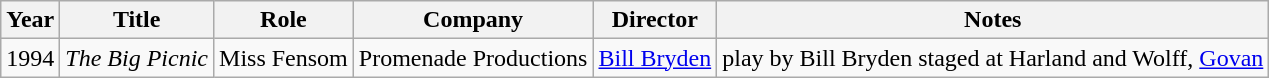<table class="wikitable">
<tr>
<th>Year</th>
<th>Title</th>
<th>Role</th>
<th>Company</th>
<th>Director</th>
<th>Notes</th>
</tr>
<tr>
<td>1994</td>
<td><em>The Big Picnic</em></td>
<td>Miss Fensom</td>
<td>Promenade Productions</td>
<td><a href='#'>Bill Bryden</a></td>
<td>play by Bill Bryden staged at Harland and Wolff, <a href='#'>Govan</a></td>
</tr>
</table>
